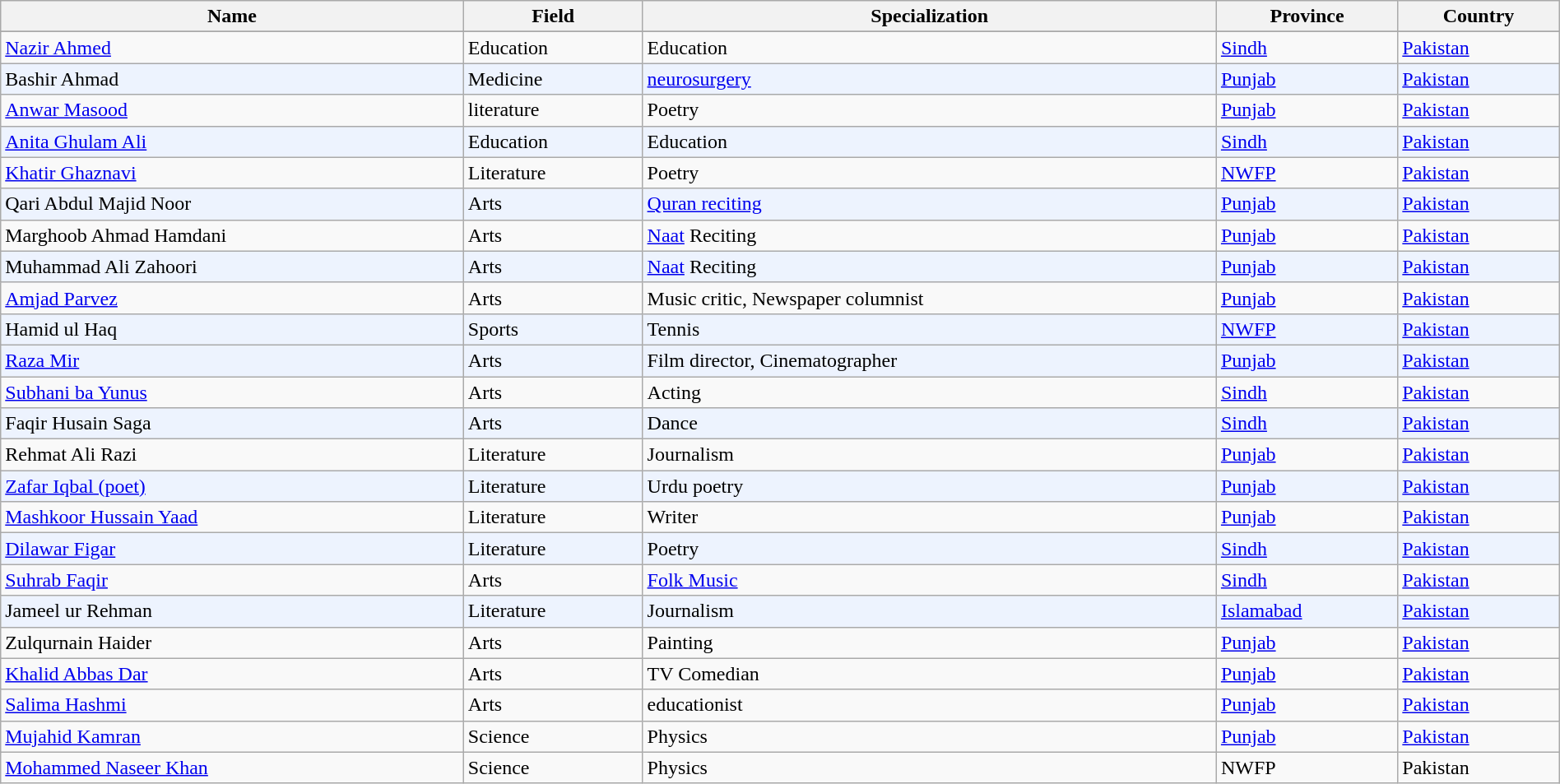<table class="wikitable sortable" width="100%">
<tr>
<th>Name</th>
<th>Field</th>
<th>Specialization</th>
<th>Province</th>
<th>Country</th>
</tr>
<tr bgcolor=#edf3fe>
</tr>
<tr>
<td><a href='#'>Nazir Ahmed</a></td>
<td>Education</td>
<td>Education</td>
<td><a href='#'>Sindh</a></td>
<td><a href='#'>Pakistan</a></td>
</tr>
<tr bgcolor=#edf3fe>
<td>Bashir Ahmad</td>
<td>Medicine</td>
<td><a href='#'>neurosurgery</a></td>
<td><a href='#'>Punjab</a></td>
<td><a href='#'>Pakistan</a></td>
</tr>
<tr>
<td><a href='#'>Anwar Masood</a></td>
<td>literature</td>
<td>Poetry</td>
<td><a href='#'>Punjab</a></td>
<td><a href='#'>Pakistan</a></td>
</tr>
<tr bgcolor=#edf3fe>
<td><a href='#'>Anita Ghulam Ali</a></td>
<td>Education</td>
<td>Education</td>
<td><a href='#'>Sindh</a></td>
<td><a href='#'>Pakistan</a></td>
</tr>
<tr>
<td><a href='#'>Khatir Ghaznavi</a></td>
<td>Literature</td>
<td>Poetry</td>
<td><a href='#'>NWFP</a></td>
<td><a href='#'>Pakistan</a></td>
</tr>
<tr |- bgcolor=#edf3fe>
<td>Qari Abdul Majid Noor</td>
<td>Arts</td>
<td><a href='#'>Quran reciting</a></td>
<td><a href='#'>Punjab</a></td>
<td><a href='#'>Pakistan</a></td>
</tr>
<tr>
<td>Marghoob Ahmad Hamdani</td>
<td>Arts</td>
<td><a href='#'>Naat</a> Reciting</td>
<td><a href='#'>Punjab</a></td>
<td><a href='#'>Pakistan</a></td>
</tr>
<tr bgcolor=#edf3fe>
<td>Muhammad Ali Zahoori</td>
<td>Arts</td>
<td><a href='#'>Naat</a> Reciting</td>
<td><a href='#'>Punjab</a></td>
<td><a href='#'>Pakistan</a></td>
</tr>
<tr>
<td><a href='#'>Amjad Parvez</a></td>
<td>Arts</td>
<td>Music critic, Newspaper columnist</td>
<td><a href='#'>Punjab</a></td>
<td><a href='#'>Pakistan</a></td>
</tr>
<tr bgcolor=#edf3fe>
<td>Hamid ul Haq</td>
<td>Sports</td>
<td>Tennis</td>
<td><a href='#'>NWFP</a></td>
<td><a href='#'>Pakistan</a></td>
</tr>
<tr bgcolor=#edf3fe>
<td><a href='#'>Raza Mir</a></td>
<td>Arts</td>
<td>Film director, Cinematographer</td>
<td><a href='#'>Punjab</a></td>
<td><a href='#'>Pakistan</a></td>
</tr>
<tr>
<td><a href='#'>Subhani ba Yunus</a></td>
<td>Arts</td>
<td>Acting</td>
<td><a href='#'>Sindh</a></td>
<td><a href='#'>Pakistan</a></td>
</tr>
<tr bgcolor=#edf3fe>
<td>Faqir Husain Saga</td>
<td>Arts</td>
<td>Dance</td>
<td><a href='#'>Sindh</a></td>
<td><a href='#'>Pakistan</a></td>
</tr>
<tr>
<td>Rehmat Ali Razi</td>
<td>Literature</td>
<td>Journalism</td>
<td><a href='#'>Punjab</a></td>
<td><a href='#'>Pakistan</a></td>
</tr>
<tr bgcolor=#edf3fe>
<td><a href='#'>Zafar Iqbal (poet)</a></td>
<td>Literature</td>
<td>Urdu poetry</td>
<td><a href='#'>Punjab</a></td>
<td><a href='#'>Pakistan</a></td>
</tr>
<tr>
<td><a href='#'>Mashkoor Hussain Yaad</a></td>
<td>Literature</td>
<td>Writer</td>
<td><a href='#'>Punjab</a></td>
<td><a href='#'>Pakistan</a></td>
</tr>
<tr bgcolor=#edf3fe>
<td><a href='#'>Dilawar Figar</a></td>
<td>Literature</td>
<td>Poetry</td>
<td><a href='#'>Sindh</a></td>
<td><a href='#'>Pakistan</a></td>
</tr>
<tr>
<td><a href='#'>Suhrab Faqir</a></td>
<td>Arts</td>
<td><a href='#'>Folk Music</a></td>
<td><a href='#'>Sindh</a></td>
<td><a href='#'>Pakistan</a></td>
</tr>
<tr bgcolor=#edf3fe>
<td>Jameel ur Rehman</td>
<td>Literature</td>
<td>Journalism</td>
<td><a href='#'>Islamabad</a></td>
<td><a href='#'>Pakistan</a></td>
</tr>
<tr>
<td>Zulqurnain Haider</td>
<td>Arts</td>
<td>Painting</td>
<td><a href='#'>Punjab</a></td>
<td><a href='#'>Pakistan</a></td>
</tr>
<tr>
<td><a href='#'>Khalid Abbas Dar</a></td>
<td>Arts</td>
<td>TV Comedian</td>
<td><a href='#'>Punjab</a></td>
<td><a href='#'>Pakistan</a></td>
</tr>
<tr>
<td><a href='#'>Salima Hashmi</a></td>
<td>Arts</td>
<td>educationist</td>
<td><a href='#'>Punjab</a></td>
<td><a href='#'>Pakistan</a></td>
</tr>
<tr>
<td><a href='#'>Mujahid Kamran</a></td>
<td>Science</td>
<td>Physics</td>
<td><a href='#'>Punjab</a></td>
<td><a href='#'>Pakistan</a></td>
</tr>
<tr>
<td><a href='#'>Mohammed Naseer Khan</a></td>
<td>Science</td>
<td>Physics</td>
<td>NWFP</td>
<td>Pakistan</td>
</tr>
</table>
